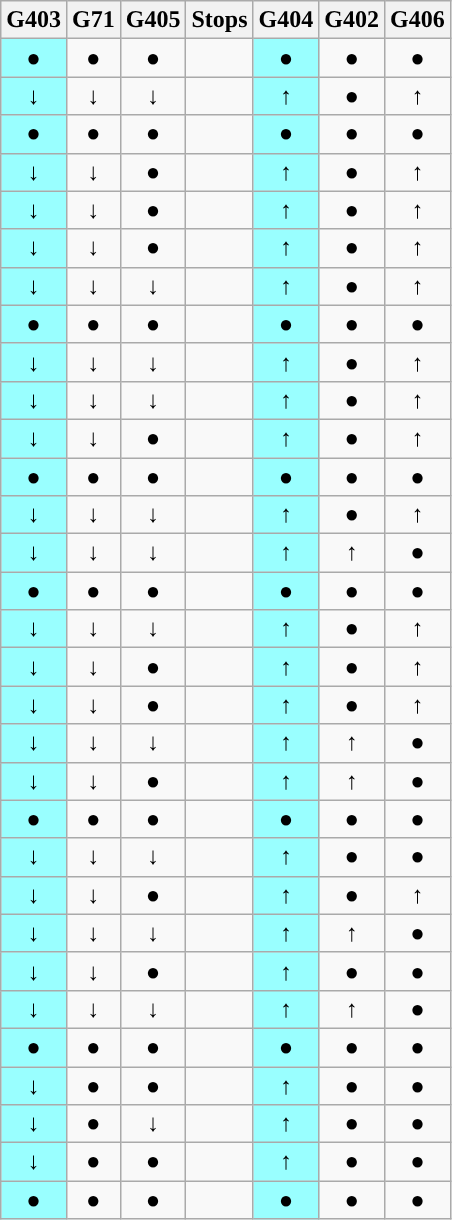<table class="wikitable" style="text-align: center">
<tr>
<th>G403</th>
<th>G71</th>
<th>G405</th>
<th>Stops</th>
<th>G404</th>
<th>G402</th>
<th>G406</th>
</tr>
<tr>
<td style="background:#99FFFF">●</td>
<td>●</td>
<td>●</td>
<td><strong></strong></td>
<td style="background:#99FFFF">●</td>
<td>●</td>
<td>●</td>
</tr>
<tr>
<td style="background:#99FFFF">↓</td>
<td>↓</td>
<td>↓</td>
<td></td>
<td style="background:#99FFFF">↑</td>
<td>●</td>
<td>↑</td>
</tr>
<tr>
<td style="background:#99FFFF">●</td>
<td>●</td>
<td>●</td>
<td><strong></strong></td>
<td style="background:#99FFFF">●</td>
<td>●</td>
<td>●</td>
</tr>
<tr>
<td style="background:#99FFFF">↓</td>
<td>↓</td>
<td>●</td>
<td></td>
<td style="background:#99FFFF">↑</td>
<td>●</td>
<td>↑</td>
</tr>
<tr>
<td style="background:#99FFFF">↓</td>
<td>↓</td>
<td>●</td>
<td></td>
<td style="background:#99FFFF">↑</td>
<td>●</td>
<td>↑</td>
</tr>
<tr>
<td style="background:#99FFFF">↓</td>
<td>↓</td>
<td>●</td>
<td></td>
<td style="background:#99FFFF">↑</td>
<td>●</td>
<td>↑</td>
</tr>
<tr>
<td style="background:#99FFFF">↓</td>
<td>↓</td>
<td>↓</td>
<td></td>
<td style="background:#99FFFF">↑</td>
<td>●</td>
<td>↑</td>
</tr>
<tr>
<td style="background:#99FFFF">●</td>
<td>●</td>
<td>●</td>
<td><strong></strong></td>
<td style="background:#99FFFF">●</td>
<td>●</td>
<td>●</td>
</tr>
<tr>
<td style="background:#99FFFF">↓</td>
<td>↓</td>
<td>↓</td>
<td></td>
<td style="background:#99FFFF">↑</td>
<td>●</td>
<td>↑</td>
</tr>
<tr>
<td style="background:#99FFFF">↓</td>
<td>↓</td>
<td>↓</td>
<td></td>
<td style="background:#99FFFF">↑</td>
<td>●</td>
<td>↑</td>
</tr>
<tr>
<td style="background:#99FFFF">↓</td>
<td>↓</td>
<td>●</td>
<td></td>
<td style="background:#99FFFF">↑</td>
<td>●</td>
<td>↑</td>
</tr>
<tr>
<td style="background:#99FFFF">●</td>
<td>●</td>
<td>●</td>
<td><strong></strong></td>
<td style="background:#99FFFF">●</td>
<td>●</td>
<td>●</td>
</tr>
<tr>
<td style="background:#99FFFF">↓</td>
<td>↓</td>
<td>↓</td>
<td></td>
<td style="background:#99FFFF">↑</td>
<td>●</td>
<td>↑</td>
</tr>
<tr>
<td style="background:#99FFFF">↓</td>
<td>↓</td>
<td>↓</td>
<td></td>
<td style="background:#99FFFF">↑</td>
<td>↑</td>
<td>●</td>
</tr>
<tr>
<td style="background:#99FFFF">●</td>
<td>●</td>
<td>●</td>
<td><strong></strong></td>
<td style="background:#99FFFF">●</td>
<td>●</td>
<td>●</td>
</tr>
<tr>
<td style="background:#99FFFF">↓</td>
<td>↓</td>
<td>↓</td>
<td></td>
<td style="background:#99FFFF">↑</td>
<td>●</td>
<td>↑</td>
</tr>
<tr>
<td style="background:#99FFFF">↓</td>
<td>↓</td>
<td>●</td>
<td></td>
<td style="background:#99FFFF">↑</td>
<td>●</td>
<td>↑</td>
</tr>
<tr>
<td style="background:#99FFFF">↓</td>
<td>↓</td>
<td>●</td>
<td></td>
<td style="background:#99FFFF">↑</td>
<td>●</td>
<td>↑</td>
</tr>
<tr>
<td style="background:#99FFFF">↓</td>
<td>↓</td>
<td>↓</td>
<td></td>
<td style="background:#99FFFF">↑</td>
<td>↑</td>
<td>●</td>
</tr>
<tr>
<td style="background:#99FFFF">↓</td>
<td>↓</td>
<td>●</td>
<td></td>
<td style="background:#99FFFF">↑</td>
<td>↑</td>
<td>●</td>
</tr>
<tr>
<td style="background:#99FFFF">●</td>
<td>●</td>
<td>●</td>
<td></td>
<td style="background:#99FFFF">●</td>
<td>●</td>
<td>●</td>
</tr>
<tr>
<td style="background:#99FFFF">↓</td>
<td>↓</td>
<td>↓</td>
<td></td>
<td style="background:#99FFFF">↑</td>
<td>●</td>
<td>●</td>
</tr>
<tr>
<td style="background:#99FFFF">↓</td>
<td>↓</td>
<td>●</td>
<td></td>
<td style="background:#99FFFF">↑</td>
<td>●</td>
<td>↑</td>
</tr>
<tr>
<td style="background:#99FFFF">↓</td>
<td>↓</td>
<td>↓</td>
<td></td>
<td style="background:#99FFFF">↑</td>
<td>↑</td>
<td>●</td>
</tr>
<tr>
<td style="background:#99FFFF">↓</td>
<td>↓</td>
<td>●</td>
<td></td>
<td style="background:#99FFFF">↑</td>
<td>●</td>
<td>●</td>
</tr>
<tr>
<td style="background:#99FFFF">↓</td>
<td>↓</td>
<td>↓</td>
<td></td>
<td style="background:#99FFFF">↑</td>
<td>↑</td>
<td>●</td>
</tr>
<tr>
<td style="background:#99FFFF">●</td>
<td>●</td>
<td>●</td>
<td><strong></strong></td>
<td style="background:#99FFFF">●</td>
<td>●</td>
<td>●</td>
</tr>
<tr>
<td style="background:#99FFFF">↓</td>
<td>●</td>
<td>●</td>
<td></td>
<td style="background:#99FFFF">↑</td>
<td>●</td>
<td>●</td>
</tr>
<tr>
<td style="background:#99FFFF">↓</td>
<td>●</td>
<td>↓</td>
<td></td>
<td style="background:#99FFFF">↑</td>
<td>●</td>
<td>●</td>
</tr>
<tr>
<td style="background:#99FFFF">↓</td>
<td>●</td>
<td>●</td>
<td></td>
<td style="background:#99FFFF">↑</td>
<td>●</td>
<td>●</td>
</tr>
<tr>
<td style="background:#99FFFF">●</td>
<td>●</td>
<td>●</td>
<td><strong></strong></td>
<td style="background:#99FFFF">●</td>
<td>●</td>
<td>●</td>
</tr>
</table>
